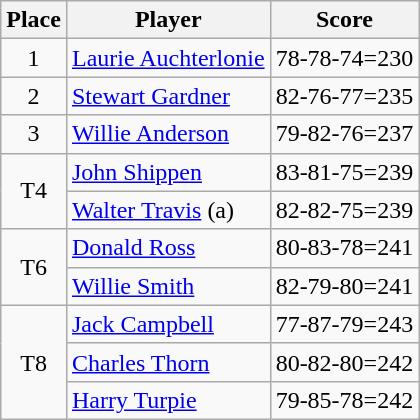<table class=wikitable>
<tr>
<th>Place</th>
<th>Player</th>
<th>Score</th>
</tr>
<tr>
<td align=center>1</td>
<td> <a href='#'>Laurie Auchterlonie</a></td>
<td>78-78-74=230</td>
</tr>
<tr>
<td align=center>2</td>
<td> <a href='#'>Stewart Gardner</a></td>
<td>82-76-77=235</td>
</tr>
<tr>
<td align=center>3</td>
<td> <a href='#'>Willie Anderson</a></td>
<td>79-82-76=237</td>
</tr>
<tr>
<td align=center rowspan=2>T4</td>
<td> <a href='#'>John Shippen</a></td>
<td>83-81-75=239</td>
</tr>
<tr>
<td> <a href='#'>Walter Travis</a> (a)</td>
<td>82-82-75=239</td>
</tr>
<tr>
<td align=center rowspan=2>T6</td>
<td> <a href='#'>Donald Ross</a></td>
<td>80-83-78=241</td>
</tr>
<tr>
<td> <a href='#'>Willie Smith</a></td>
<td>82-79-80=241</td>
</tr>
<tr>
<td align=center rowspan=3>T8</td>
<td> <a href='#'>Jack Campbell</a></td>
<td>77-87-79=243</td>
</tr>
<tr>
<td> <a href='#'>Charles Thorn</a></td>
<td>80-82-80=242</td>
</tr>
<tr>
<td> <a href='#'>Harry Turpie</a></td>
<td>79-85-78=242</td>
</tr>
</table>
